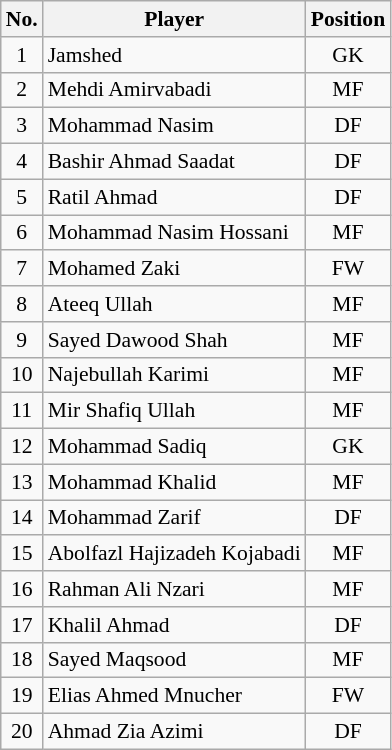<table class="wikitable sortable" style="font-size:90%; text-align:center;">
<tr>
<th>No.</th>
<th>Player</th>
<th>Position</th>
</tr>
<tr>
<td>1</td>
<td align=left>Jamshed</td>
<td>GK</td>
</tr>
<tr>
<td>2</td>
<td align=left>Mehdi Amirvabadi</td>
<td>MF</td>
</tr>
<tr>
<td>3</td>
<td align=left>Mohammad Nasim</td>
<td>DF</td>
</tr>
<tr>
<td>4</td>
<td align=left>Bashir Ahmad Saadat</td>
<td>DF</td>
</tr>
<tr>
<td>5</td>
<td align=left>Ratil Ahmad</td>
<td>DF</td>
</tr>
<tr>
<td>6</td>
<td align=left>Mohammad Nasim Hossani</td>
<td>MF</td>
</tr>
<tr>
<td>7</td>
<td align=left>Mohamed Zaki</td>
<td>FW</td>
</tr>
<tr>
<td>8</td>
<td align=left>Ateeq Ullah</td>
<td>MF</td>
</tr>
<tr>
<td>9</td>
<td align=left>Sayed Dawood Shah</td>
<td>MF</td>
</tr>
<tr>
<td>10</td>
<td align=left>Najebullah Karimi</td>
<td>MF</td>
</tr>
<tr>
<td>11</td>
<td align=left>Mir Shafiq Ullah</td>
<td>MF</td>
</tr>
<tr>
<td>12</td>
<td align=left>Mohammad Sadiq</td>
<td>GK</td>
</tr>
<tr>
<td>13</td>
<td align=left>Mohammad Khalid</td>
<td>MF</td>
</tr>
<tr>
<td>14</td>
<td align=left>Mohammad Zarif</td>
<td>DF</td>
</tr>
<tr>
<td>15</td>
<td align=left>Abolfazl Hajizadeh Kojabadi</td>
<td>MF</td>
</tr>
<tr>
<td>16</td>
<td align=left>Rahman Ali Nzari</td>
<td>MF</td>
</tr>
<tr>
<td>17</td>
<td align=left>Khalil Ahmad</td>
<td>DF</td>
</tr>
<tr>
<td>18</td>
<td align=left>Sayed Maqsood</td>
<td>MF</td>
</tr>
<tr>
<td>19</td>
<td align=left>Elias Ahmed Mnucher</td>
<td>FW</td>
</tr>
<tr>
<td>20</td>
<td align=left>Ahmad Zia Azimi</td>
<td>DF</td>
</tr>
</table>
